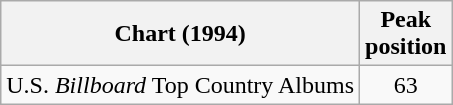<table class="wikitable">
<tr>
<th>Chart (1994)</th>
<th>Peak<br>position</th>
</tr>
<tr>
<td>U.S. <em>Billboard</em> Top Country Albums</td>
<td align="center">63</td>
</tr>
</table>
